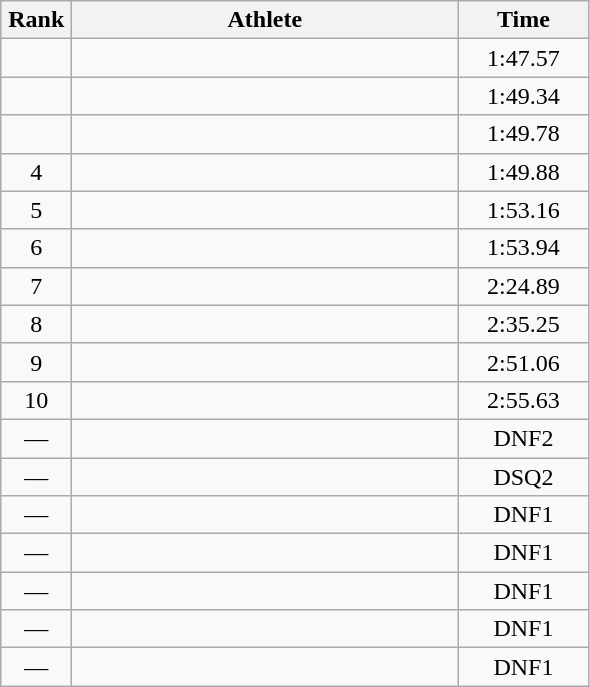<table class=wikitable style="text-align:center">
<tr>
<th width=40>Rank</th>
<th width=250>Athlete</th>
<th width=80>Time</th>
</tr>
<tr>
<td></td>
<td align=left></td>
<td>1:47.57</td>
</tr>
<tr>
<td></td>
<td align=left></td>
<td>1:49.34</td>
</tr>
<tr>
<td></td>
<td align=left></td>
<td>1:49.78</td>
</tr>
<tr>
<td>4</td>
<td align=left></td>
<td>1:49.88</td>
</tr>
<tr>
<td>5</td>
<td align=left></td>
<td>1:53.16</td>
</tr>
<tr>
<td>6</td>
<td align=left></td>
<td>1:53.94</td>
</tr>
<tr>
<td>7</td>
<td align=left></td>
<td>2:24.89</td>
</tr>
<tr>
<td>8</td>
<td align=left></td>
<td>2:35.25</td>
</tr>
<tr>
<td>9</td>
<td align=left></td>
<td>2:51.06</td>
</tr>
<tr>
<td>10</td>
<td align=left></td>
<td>2:55.63</td>
</tr>
<tr>
<td>—</td>
<td align=left></td>
<td>DNF2</td>
</tr>
<tr>
<td>—</td>
<td align=left></td>
<td>DSQ2</td>
</tr>
<tr>
<td>—</td>
<td align=left></td>
<td>DNF1</td>
</tr>
<tr>
<td>—</td>
<td align=left></td>
<td>DNF1</td>
</tr>
<tr>
<td>—</td>
<td align=left></td>
<td>DNF1</td>
</tr>
<tr>
<td>—</td>
<td align=left></td>
<td>DNF1</td>
</tr>
<tr>
<td>—</td>
<td align=left></td>
<td>DNF1</td>
</tr>
</table>
